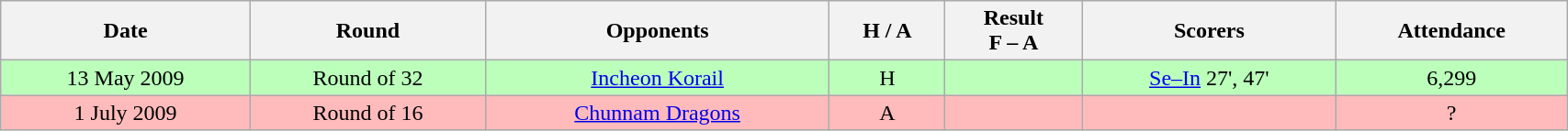<table class="wikitable" style="text-align:center; width:90%;">
<tr>
<th>Date</th>
<th>Round</th>
<th>Opponents</th>
<th>H / A</th>
<th>Result<br>F – A</th>
<th>Scorers</th>
<th>Attendance</th>
</tr>
<tr bgcolor="#bbffbb">
<td>13 May 2009</td>
<td>Round of 32</td>
<td><a href='#'>Incheon Korail</a></td>
<td>H</td>
<td></td>
<td><a href='#'>Se–In</a> 27', 47'</td>
<td>6,299</td>
</tr>
<tr bgcolor="#ffbbbb">
<td>1 July 2009</td>
<td>Round of 16</td>
<td><a href='#'>Chunnam Dragons</a></td>
<td>A</td>
<td></td>
<td></td>
<td>?</td>
</tr>
</table>
